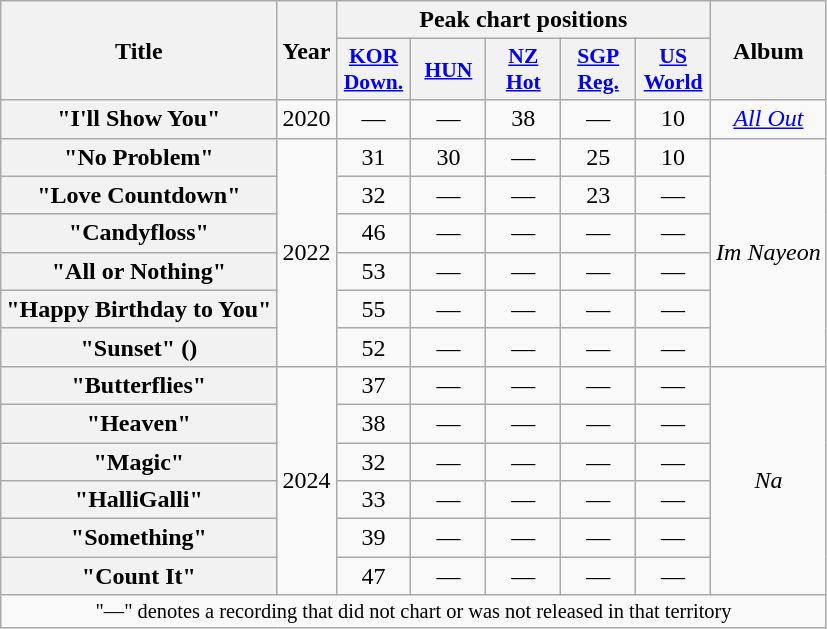<table class="wikitable plainrowheaders" style="text-align:center">
<tr>
<th scope="col" rowspan="2">Title</th>
<th scope="col" rowspan="2">Year</th>
<th scope="col" colspan="5">Peak chart positions</th>
<th scope="col" rowspan="2">Album</th>
</tr>
<tr>
<th scope="col" style="font-size:90%; width:3em"><a href='#'>KOR<br>Down.</a><br></th>
<th scope="col" style="font-size:90%; width:3em"><a href='#'>HUN</a><br></th>
<th scope="col" style="font-size:90%; width:3em"><a href='#'>NZ<br>Hot</a><br></th>
<th scope="col" style="font-size:90%; width:3em"><a href='#'>SGP<br>Reg.</a><br></th>
<th scope="col" style="font-size:90%; width:3em"><a href='#'>US<br>World</a><br></th>
</tr>
<tr>
<th scope="row">"I'll Show You"<br></th>
<td>2020</td>
<td>—</td>
<td>—</td>
<td>38</td>
<td>—</td>
<td>10</td>
<td><em><a href='#'>All Out</a></em></td>
</tr>
<tr>
<th scope="row">"No Problem" <br></th>
<td rowspan="6">2022</td>
<td>31</td>
<td>30</td>
<td>—</td>
<td>25</td>
<td>10</td>
<td rowspan="6"><em>Im Nayeon</em></td>
</tr>
<tr>
<th scope="row">"Love Countdown"<br></th>
<td>32</td>
<td>—</td>
<td>—</td>
<td>23</td>
<td>—</td>
</tr>
<tr>
<th scope="row">"Candyfloss"</th>
<td>46</td>
<td>—</td>
<td>—</td>
<td>—</td>
<td>—</td>
</tr>
<tr>
<th scope="row">"All or Nothing"</th>
<td>53</td>
<td>—</td>
<td>—</td>
<td>—</td>
<td>—</td>
</tr>
<tr>
<th scope="row">"Happy Birthday to You"</th>
<td>55</td>
<td>—</td>
<td>—</td>
<td>—</td>
<td>—</td>
</tr>
<tr>
<th scope="row">"Sunset" ()</th>
<td>52</td>
<td>—</td>
<td>—</td>
<td>—</td>
<td>—</td>
</tr>
<tr>
<th scope="row">"Butterflies"</th>
<td rowspan="6">2024</td>
<td>37</td>
<td>—</td>
<td>—</td>
<td>—</td>
<td>—</td>
<td rowspan="6"><em>Na</em></td>
</tr>
<tr>
<th scope="row">"Heaven"<br></th>
<td>38</td>
<td>—</td>
<td>—</td>
<td>—</td>
<td>—</td>
</tr>
<tr>
<th scope="row">"Magic"<br></th>
<td>32</td>
<td>—</td>
<td>—</td>
<td>—</td>
<td>—</td>
</tr>
<tr>
<th scope="row">"HalliGalli"</th>
<td>33</td>
<td>—</td>
<td>—</td>
<td>—</td>
<td>—</td>
</tr>
<tr>
<th scope="row">"Something"</th>
<td>39</td>
<td>—</td>
<td>—</td>
<td>—</td>
<td>—</td>
</tr>
<tr>
<th scope="row">"Count It"</th>
<td>47</td>
<td>—</td>
<td>—</td>
<td>—</td>
<td>—</td>
</tr>
<tr>
<td colspan="8" style="font-size:85%">"—" denotes a recording that did not chart or was not released in that territory</td>
</tr>
</table>
